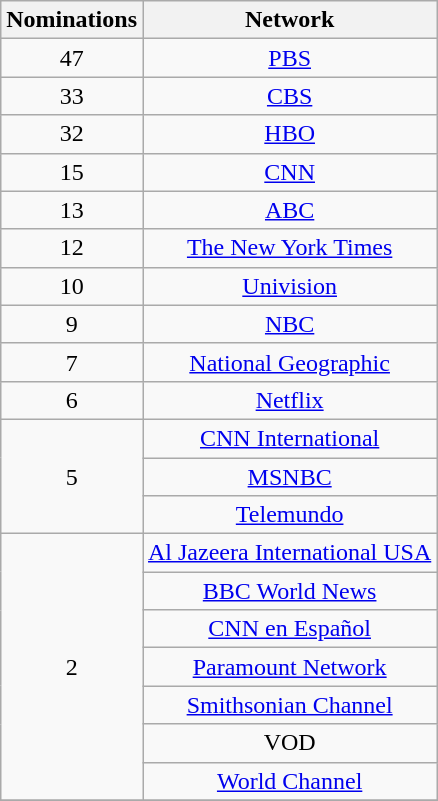<table class="wikitable floatright" style="text-align: center;">
<tr>
<th scope="col" style="width:55px;">Nominations</th>
<th scope="col" style="text-align:center;">Network</th>
</tr>
<tr>
<td scope=row style="text-align:center">47</td>
<td><a href='#'>PBS</a></td>
</tr>
<tr>
<td scope=row style="text-align:center">33</td>
<td><a href='#'>CBS</a></td>
</tr>
<tr>
<td scope=row style="text-align:center">32</td>
<td><a href='#'>HBO</a></td>
</tr>
<tr>
<td scope=row style="text-align:center">15</td>
<td><a href='#'>CNN</a></td>
</tr>
<tr>
<td scope=row style="text-align:center">13</td>
<td><a href='#'>ABC</a></td>
</tr>
<tr>
<td scope=row style="text-align:center">12</td>
<td><a href='#'>The New York Times</a></td>
</tr>
<tr>
<td scope=row style="text-align:center">10</td>
<td><a href='#'>Univision</a></td>
</tr>
<tr>
<td scope=row style="text-align:center">9</td>
<td><a href='#'>NBC</a></td>
</tr>
<tr>
<td scope=row style="text-align:center">7</td>
<td><a href='#'>National Geographic</a></td>
</tr>
<tr>
<td scope=row style="text-align:center">6</td>
<td><a href='#'>Netflix</a></td>
</tr>
<tr>
<td rowspan="3" scope=row style="text-align:center">5</td>
<td><a href='#'>CNN International</a></td>
</tr>
<tr>
<td><a href='#'>MSNBC</a></td>
</tr>
<tr>
<td><a href='#'>Telemundo</a></td>
</tr>
<tr>
<td rowspan="7" scope=row style="text-align:center">2</td>
<td><a href='#'>Al Jazeera International USA</a></td>
</tr>
<tr>
<td><a href='#'>BBC World News</a></td>
</tr>
<tr>
<td><a href='#'>CNN en Español</a></td>
</tr>
<tr>
<td><a href='#'>Paramount Network</a></td>
</tr>
<tr>
<td><a href='#'>Smithsonian Channel</a></td>
</tr>
<tr>
<td>VOD</td>
</tr>
<tr>
<td><a href='#'>World Channel</a></td>
</tr>
<tr>
</tr>
</table>
